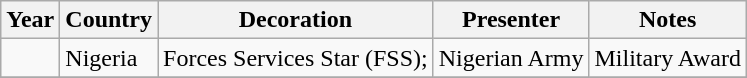<table class="wikitable">
<tr>
<th>Year</th>
<th>Country</th>
<th>Decoration</th>
<th>Presenter</th>
<th>Notes</th>
</tr>
<tr>
<td></td>
<td>Nigeria</td>
<td>Forces Services Star (FSS); </td>
<td>Nigerian Army</td>
<td>Military Award</td>
</tr>
<tr>
</tr>
</table>
